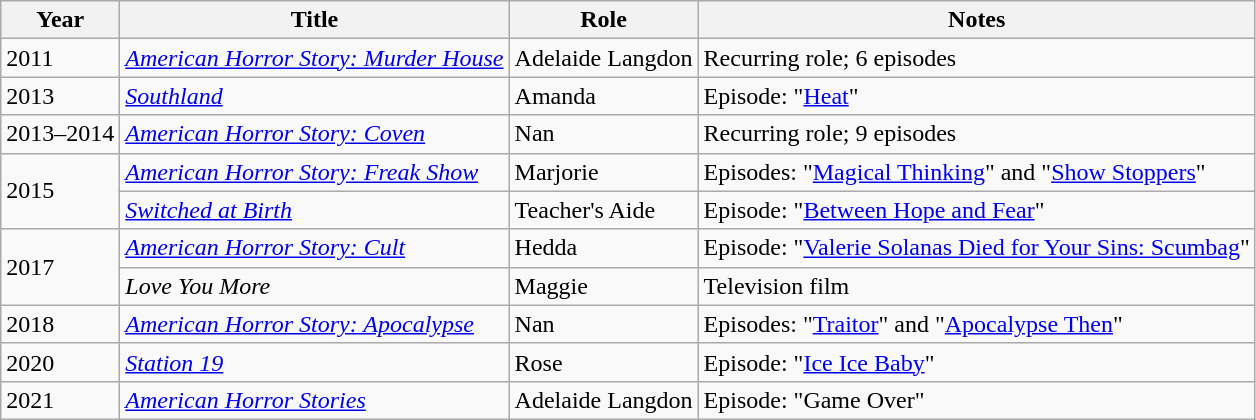<table class="wikitable sortable">
<tr>
<th>Year</th>
<th>Title</th>
<th>Role</th>
<th>Notes</th>
</tr>
<tr>
<td>2011</td>
<td><em><a href='#'>American Horror Story: Murder House</a></em></td>
<td>Adelaide Langdon</td>
<td>Recurring role; 6 episodes</td>
</tr>
<tr>
<td>2013</td>
<td><em><a href='#'>Southland</a></em></td>
<td>Amanda</td>
<td>Episode: "<a href='#'>Heat</a>"</td>
</tr>
<tr>
<td>2013–2014</td>
<td><em><a href='#'>American Horror Story: Coven</a></em></td>
<td>Nan</td>
<td>Recurring role; 9 episodes</td>
</tr>
<tr>
<td rowspan="2">2015</td>
<td><em><a href='#'>American Horror Story: Freak Show</a></em></td>
<td>Marjorie</td>
<td>Episodes: "<a href='#'>Magical Thinking</a>" and "<a href='#'>Show Stoppers</a>"</td>
</tr>
<tr>
<td><em><a href='#'>Switched at Birth</a></em></td>
<td>Teacher's Aide</td>
<td>Episode: "<a href='#'>Between Hope and Fear</a>"</td>
</tr>
<tr>
<td rowspan="2">2017</td>
<td><em><a href='#'>American Horror Story: Cult</a></em></td>
<td>Hedda</td>
<td>Episode: "<a href='#'>Valerie Solanas Died for Your Sins: Scumbag</a>"</td>
</tr>
<tr>
<td><em>Love You More</em></td>
<td>Maggie</td>
<td>Television film</td>
</tr>
<tr>
<td>2018</td>
<td><em><a href='#'>American Horror Story: Apocalypse</a></em></td>
<td>Nan</td>
<td>Episodes: "<a href='#'>Traitor</a>" and "<a href='#'>Apocalypse Then</a>"</td>
</tr>
<tr>
<td>2020</td>
<td><em><a href='#'>Station 19</a></em></td>
<td>Rose</td>
<td>Episode: "<a href='#'>Ice Ice Baby</a>"</td>
</tr>
<tr>
<td>2021</td>
<td><em><a href='#'>American Horror Stories</a></em></td>
<td>Adelaide Langdon</td>
<td>Episode: "Game Over"</td>
</tr>
</table>
